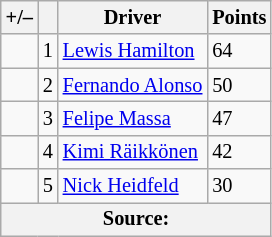<table class="wikitable" style="font-size: 85%;">
<tr>
<th>+/–</th>
<th></th>
<th>Driver</th>
<th>Points</th>
</tr>
<tr>
<td></td>
<td align="center">1</td>
<td> <a href='#'>Lewis Hamilton</a></td>
<td>64</td>
</tr>
<tr>
<td></td>
<td align="center">2</td>
<td> <a href='#'>Fernando Alonso</a></td>
<td>50</td>
</tr>
<tr>
<td></td>
<td align="center">3</td>
<td> <a href='#'>Felipe Massa</a></td>
<td>47</td>
</tr>
<tr>
<td></td>
<td align="center">4</td>
<td> <a href='#'>Kimi Räikkönen</a></td>
<td>42</td>
</tr>
<tr>
<td></td>
<td align="center">5</td>
<td> <a href='#'>Nick Heidfeld</a></td>
<td>30</td>
</tr>
<tr>
<th colspan=4>Source:</th>
</tr>
</table>
